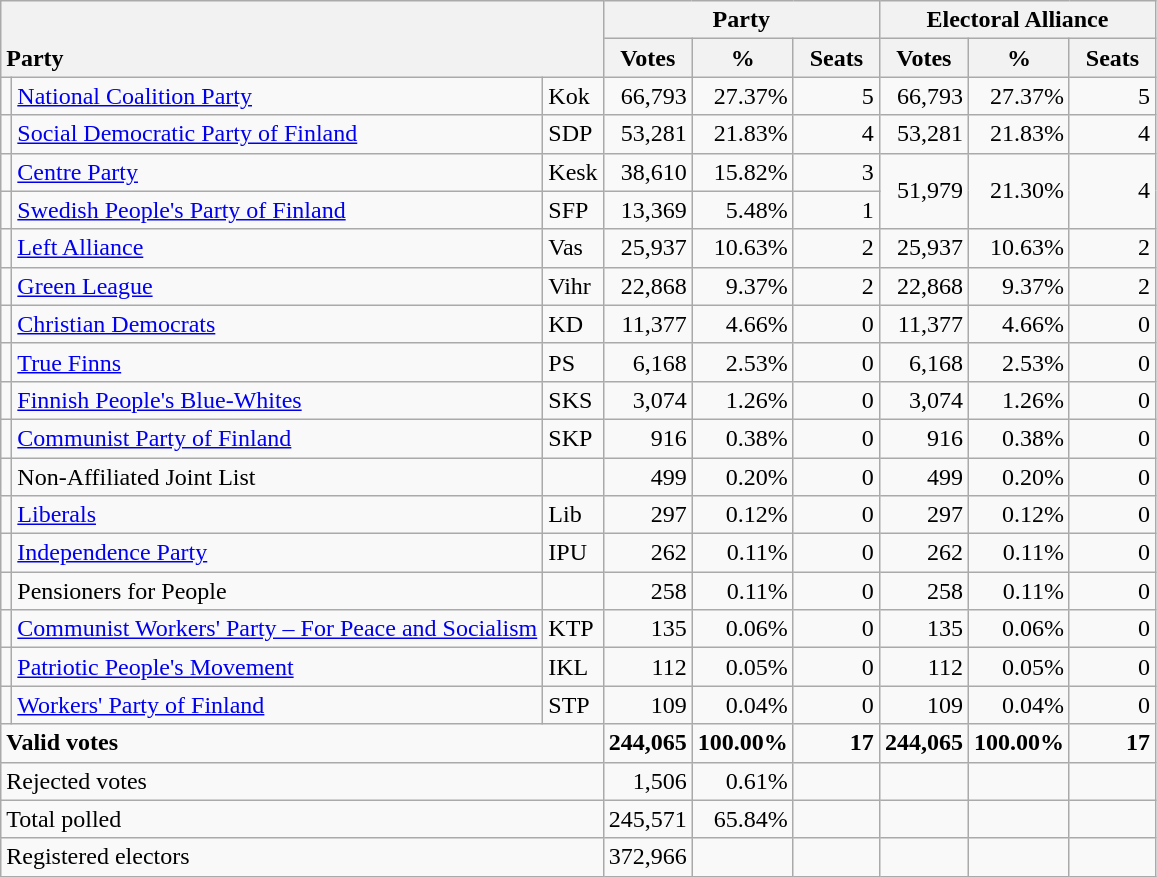<table class="wikitable" border="1" style="text-align:right;">
<tr>
<th style="text-align:left;" valign=bottom rowspan=2 colspan=3>Party</th>
<th colspan=3>Party</th>
<th colspan=3>Electoral Alliance</th>
</tr>
<tr>
<th align=center valign=bottom width="50">Votes</th>
<th align=center valign=bottom width="50">%</th>
<th align=center valign=bottom width="50">Seats</th>
<th align=center valign=bottom width="50">Votes</th>
<th align=center valign=bottom width="50">%</th>
<th align=center valign=bottom width="50">Seats</th>
</tr>
<tr>
<td></td>
<td align=left><a href='#'>National Coalition Party</a></td>
<td align=left>Kok</td>
<td>66,793</td>
<td>27.37%</td>
<td>5</td>
<td>66,793</td>
<td>27.37%</td>
<td>5</td>
</tr>
<tr>
<td></td>
<td align=left style="white-space: nowrap;"><a href='#'>Social Democratic Party of Finland</a></td>
<td align=left>SDP</td>
<td>53,281</td>
<td>21.83%</td>
<td>4</td>
<td>53,281</td>
<td>21.83%</td>
<td>4</td>
</tr>
<tr>
<td></td>
<td align=left><a href='#'>Centre Party</a></td>
<td align=left>Kesk</td>
<td>38,610</td>
<td>15.82%</td>
<td>3</td>
<td rowspan=2>51,979</td>
<td rowspan=2>21.30%</td>
<td rowspan=2>4</td>
</tr>
<tr>
<td></td>
<td align=left><a href='#'>Swedish People's Party of Finland</a></td>
<td align=left>SFP</td>
<td>13,369</td>
<td>5.48%</td>
<td>1</td>
</tr>
<tr>
<td></td>
<td align=left><a href='#'>Left Alliance</a></td>
<td align=left>Vas</td>
<td>25,937</td>
<td>10.63%</td>
<td>2</td>
<td>25,937</td>
<td>10.63%</td>
<td>2</td>
</tr>
<tr>
<td></td>
<td align=left><a href='#'>Green League</a></td>
<td align=left>Vihr</td>
<td>22,868</td>
<td>9.37%</td>
<td>2</td>
<td>22,868</td>
<td>9.37%</td>
<td>2</td>
</tr>
<tr>
<td></td>
<td align=left><a href='#'>Christian Democrats</a></td>
<td align=left>KD</td>
<td>11,377</td>
<td>4.66%</td>
<td>0</td>
<td>11,377</td>
<td>4.66%</td>
<td>0</td>
</tr>
<tr>
<td></td>
<td align=left><a href='#'>True Finns</a></td>
<td align=left>PS</td>
<td>6,168</td>
<td>2.53%</td>
<td>0</td>
<td>6,168</td>
<td>2.53%</td>
<td>0</td>
</tr>
<tr>
<td></td>
<td align=left><a href='#'>Finnish People's Blue-Whites</a></td>
<td align=left>SKS</td>
<td>3,074</td>
<td>1.26%</td>
<td>0</td>
<td>3,074</td>
<td>1.26%</td>
<td>0</td>
</tr>
<tr>
<td></td>
<td align=left><a href='#'>Communist Party of Finland</a></td>
<td align=left>SKP</td>
<td>916</td>
<td>0.38%</td>
<td>0</td>
<td>916</td>
<td>0.38%</td>
<td>0</td>
</tr>
<tr>
<td></td>
<td align=left>Non-Affiliated Joint List</td>
<td align=left></td>
<td>499</td>
<td>0.20%</td>
<td>0</td>
<td>499</td>
<td>0.20%</td>
<td>0</td>
</tr>
<tr>
<td></td>
<td align=left><a href='#'>Liberals</a></td>
<td align=left>Lib</td>
<td>297</td>
<td>0.12%</td>
<td>0</td>
<td>297</td>
<td>0.12%</td>
<td>0</td>
</tr>
<tr>
<td></td>
<td align=left><a href='#'>Independence Party</a></td>
<td align=left>IPU</td>
<td>262</td>
<td>0.11%</td>
<td>0</td>
<td>262</td>
<td>0.11%</td>
<td>0</td>
</tr>
<tr>
<td></td>
<td align=left>Pensioners for People</td>
<td align=left></td>
<td>258</td>
<td>0.11%</td>
<td>0</td>
<td>258</td>
<td>0.11%</td>
<td>0</td>
</tr>
<tr>
<td></td>
<td align=left><a href='#'>Communist Workers' Party – For Peace and Socialism</a></td>
<td align=left>KTP</td>
<td>135</td>
<td>0.06%</td>
<td>0</td>
<td>135</td>
<td>0.06%</td>
<td>0</td>
</tr>
<tr>
<td></td>
<td align=left><a href='#'>Patriotic People's Movement</a></td>
<td align=left>IKL</td>
<td>112</td>
<td>0.05%</td>
<td>0</td>
<td>112</td>
<td>0.05%</td>
<td>0</td>
</tr>
<tr>
<td></td>
<td align=left><a href='#'>Workers' Party of Finland</a></td>
<td align=left>STP</td>
<td>109</td>
<td>0.04%</td>
<td>0</td>
<td>109</td>
<td>0.04%</td>
<td>0</td>
</tr>
<tr style="font-weight:bold">
<td align=left colspan=3>Valid votes</td>
<td>244,065</td>
<td>100.00%</td>
<td>17</td>
<td>244,065</td>
<td>100.00%</td>
<td>17</td>
</tr>
<tr>
<td align=left colspan=3>Rejected votes</td>
<td>1,506</td>
<td>0.61%</td>
<td></td>
<td></td>
<td></td>
<td></td>
</tr>
<tr>
<td align=left colspan=3>Total polled</td>
<td>245,571</td>
<td>65.84%</td>
<td></td>
<td></td>
<td></td>
<td></td>
</tr>
<tr>
<td align=left colspan=3>Registered electors</td>
<td>372,966</td>
<td></td>
<td></td>
<td></td>
<td></td>
<td></td>
</tr>
</table>
